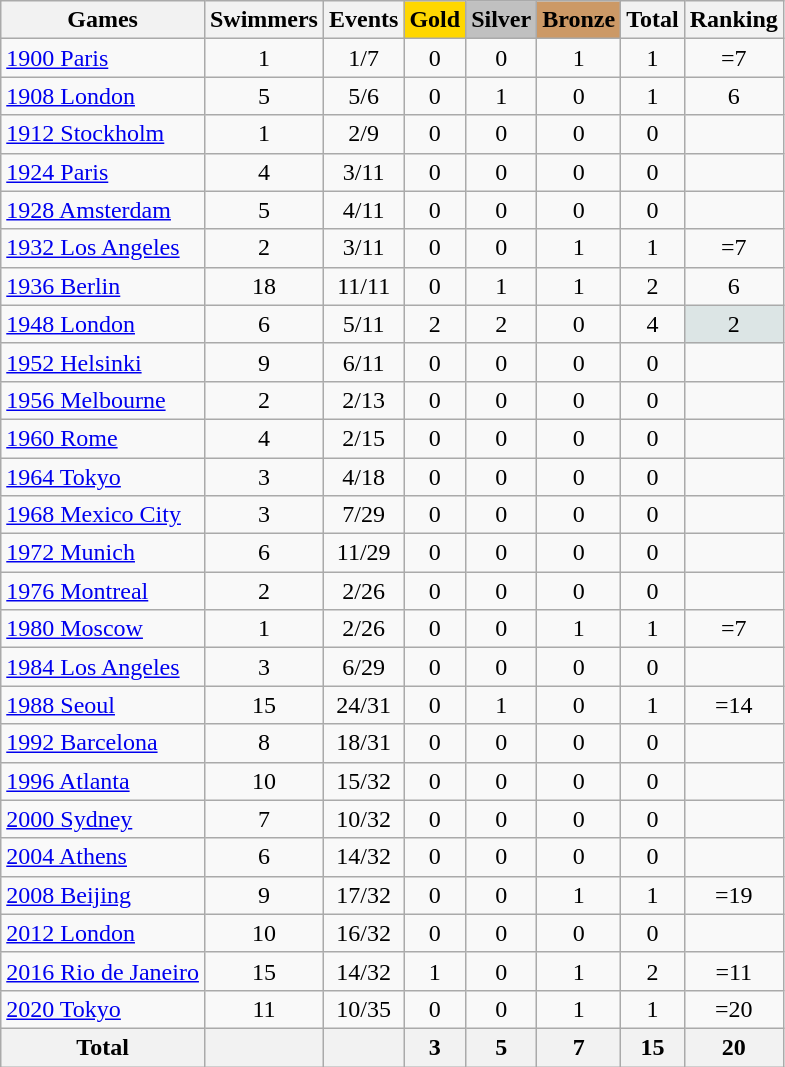<table class="wikitable sortable" style="text-align:center">
<tr>
<th>Games</th>
<th>Swimmers</th>
<th>Events</th>
<th style="background-color:gold;">Gold</th>
<th style="background-color:silver;">Silver</th>
<th style="background-color:#c96;">Bronze</th>
<th>Total</th>
<th>Ranking</th>
</tr>
<tr>
<td align=left><a href='#'>1900 Paris</a></td>
<td>1</td>
<td>1/7</td>
<td>0</td>
<td>0</td>
<td>1</td>
<td>1</td>
<td>=7</td>
</tr>
<tr>
<td align=left><a href='#'>1908 London</a></td>
<td>5</td>
<td>5/6</td>
<td>0</td>
<td>1</td>
<td>0</td>
<td>1</td>
<td>6</td>
</tr>
<tr>
<td align=left><a href='#'>1912 Stockholm</a></td>
<td>1</td>
<td>2/9</td>
<td>0</td>
<td>0</td>
<td>0</td>
<td>0</td>
<td></td>
</tr>
<tr>
<td align=left><a href='#'>1924 Paris</a></td>
<td>4</td>
<td>3/11</td>
<td>0</td>
<td>0</td>
<td>0</td>
<td>0</td>
<td></td>
</tr>
<tr>
<td align=left><a href='#'>1928 Amsterdam</a></td>
<td>5</td>
<td>4/11</td>
<td>0</td>
<td>0</td>
<td>0</td>
<td>0</td>
<td></td>
</tr>
<tr>
<td align=left><a href='#'>1932 Los Angeles</a></td>
<td>2</td>
<td>3/11</td>
<td>0</td>
<td>0</td>
<td>1</td>
<td>1</td>
<td>=7</td>
</tr>
<tr>
<td align=left><a href='#'>1936 Berlin</a></td>
<td>18</td>
<td>11/11</td>
<td>0</td>
<td>1</td>
<td>1</td>
<td>2</td>
<td>6</td>
</tr>
<tr>
<td align=left><a href='#'>1948 London</a></td>
<td>6</td>
<td>5/11</td>
<td>2</td>
<td>2</td>
<td>0</td>
<td>4</td>
<td bgcolor=dce5e5>2</td>
</tr>
<tr>
<td align=left><a href='#'>1952 Helsinki</a></td>
<td>9</td>
<td>6/11</td>
<td>0</td>
<td>0</td>
<td>0</td>
<td>0</td>
<td></td>
</tr>
<tr>
<td align=left><a href='#'>1956 Melbourne</a></td>
<td>2</td>
<td>2/13</td>
<td>0</td>
<td>0</td>
<td>0</td>
<td>0</td>
<td></td>
</tr>
<tr>
<td align=left><a href='#'>1960 Rome</a></td>
<td>4</td>
<td>2/15</td>
<td>0</td>
<td>0</td>
<td>0</td>
<td>0</td>
<td></td>
</tr>
<tr>
<td align=left><a href='#'>1964 Tokyo</a></td>
<td>3</td>
<td>4/18</td>
<td>0</td>
<td>0</td>
<td>0</td>
<td>0</td>
<td></td>
</tr>
<tr>
<td align=left><a href='#'>1968 Mexico City</a></td>
<td>3</td>
<td>7/29</td>
<td>0</td>
<td>0</td>
<td>0</td>
<td>0</td>
<td></td>
</tr>
<tr>
<td align=left><a href='#'>1972 Munich</a></td>
<td>6</td>
<td>11/29</td>
<td>0</td>
<td>0</td>
<td>0</td>
<td>0</td>
<td></td>
</tr>
<tr>
<td align=left><a href='#'>1976 Montreal</a></td>
<td>2</td>
<td>2/26</td>
<td>0</td>
<td>0</td>
<td>0</td>
<td>0</td>
<td></td>
</tr>
<tr>
<td align=left><a href='#'>1980 Moscow</a></td>
<td>1</td>
<td>2/26</td>
<td>0</td>
<td>0</td>
<td>1</td>
<td>1</td>
<td>=7</td>
</tr>
<tr>
<td align=left><a href='#'>1984 Los Angeles</a></td>
<td>3</td>
<td>6/29</td>
<td>0</td>
<td>0</td>
<td>0</td>
<td>0</td>
<td></td>
</tr>
<tr>
<td align=left><a href='#'>1988 Seoul</a></td>
<td>15</td>
<td>24/31</td>
<td>0</td>
<td>1</td>
<td>0</td>
<td>1</td>
<td>=14</td>
</tr>
<tr>
<td align=left><a href='#'>1992 Barcelona</a></td>
<td>8</td>
<td>18/31</td>
<td>0</td>
<td>0</td>
<td>0</td>
<td>0</td>
<td></td>
</tr>
<tr>
<td align=left><a href='#'>1996 Atlanta</a></td>
<td>10</td>
<td>15/32</td>
<td>0</td>
<td>0</td>
<td>0</td>
<td>0</td>
<td></td>
</tr>
<tr>
<td align=left><a href='#'>2000 Sydney</a></td>
<td>7</td>
<td>10/32</td>
<td>0</td>
<td>0</td>
<td>0</td>
<td>0</td>
<td></td>
</tr>
<tr>
<td align=left><a href='#'>2004 Athens</a></td>
<td>6</td>
<td>14/32</td>
<td>0</td>
<td>0</td>
<td>0</td>
<td>0</td>
<td></td>
</tr>
<tr>
<td align=left><a href='#'>2008 Beijing</a></td>
<td>9</td>
<td>17/32</td>
<td>0</td>
<td>0</td>
<td>1</td>
<td>1</td>
<td>=19</td>
</tr>
<tr>
<td align=left><a href='#'>2012 London</a></td>
<td>10</td>
<td>16/32</td>
<td>0</td>
<td>0</td>
<td>0</td>
<td>0</td>
<td></td>
</tr>
<tr>
<td align=left><a href='#'>2016 Rio de Janeiro</a></td>
<td>15</td>
<td>14/32</td>
<td>1</td>
<td>0</td>
<td>1</td>
<td>2</td>
<td>=11</td>
</tr>
<tr>
<td align=left><a href='#'>2020 Tokyo</a></td>
<td>11</td>
<td>10/35</td>
<td>0</td>
<td>0</td>
<td>1</td>
<td>1</td>
<td>=20</td>
</tr>
<tr>
<th>Total</th>
<th></th>
<th></th>
<th>3</th>
<th>5</th>
<th>7</th>
<th>15</th>
<th>20</th>
</tr>
</table>
